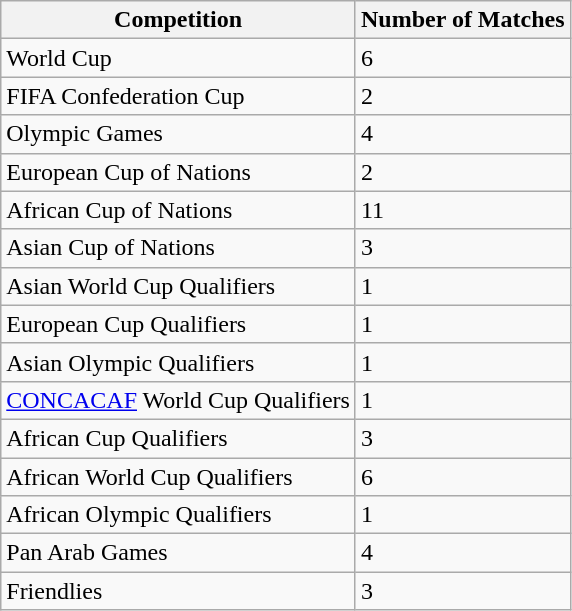<table class="wikitable">
<tr>
<th>Competition</th>
<th>Number of Matches</th>
</tr>
<tr>
<td>World Cup</td>
<td>6</td>
</tr>
<tr>
<td>FIFA Confederation Cup</td>
<td>2</td>
</tr>
<tr>
<td>Olympic Games</td>
<td>4</td>
</tr>
<tr>
<td>European Cup of Nations</td>
<td>2</td>
</tr>
<tr>
<td>African Cup of Nations</td>
<td>11</td>
</tr>
<tr>
<td>Asian Cup of Nations</td>
<td>3</td>
</tr>
<tr>
<td>Asian World Cup Qualifiers</td>
<td>1</td>
</tr>
<tr>
<td>European Cup Qualifiers</td>
<td>1</td>
</tr>
<tr>
<td>Asian Olympic Qualifiers</td>
<td>1</td>
</tr>
<tr>
<td><a href='#'>CONCACAF</a> World Cup Qualifiers</td>
<td>1</td>
</tr>
<tr>
<td>African Cup Qualifiers</td>
<td>3</td>
</tr>
<tr>
<td>African World Cup Qualifiers</td>
<td>6</td>
</tr>
<tr>
<td>African Olympic Qualifiers</td>
<td>1</td>
</tr>
<tr>
<td>Pan Arab Games</td>
<td>4</td>
</tr>
<tr>
<td>Friendlies</td>
<td>3</td>
</tr>
</table>
